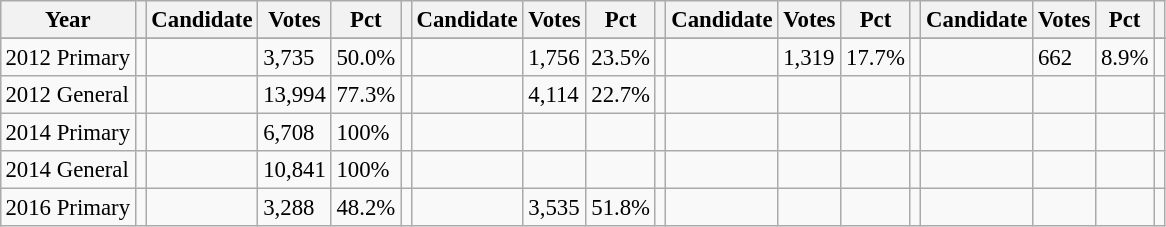<table class="wikitable" style="margin:0.5em ; font-size:95%">
<tr>
<th>Year</th>
<th></th>
<th>Candidate</th>
<th>Votes</th>
<th>Pct</th>
<th></th>
<th>Candidate</th>
<th>Votes</th>
<th>Pct</th>
<th></th>
<th>Candidate</th>
<th>Votes</th>
<th>Pct</th>
<th></th>
<th>Candidate</th>
<th>Votes</th>
<th>Pct</th>
<th></th>
</tr>
<tr>
</tr>
<tr>
<td>2012 Primary</td>
<td></td>
<td></td>
<td>3,735</td>
<td>50.0%</td>
<td></td>
<td></td>
<td>1,756</td>
<td>23.5%</td>
<td></td>
<td></td>
<td>1,319</td>
<td>17.7%</td>
<td></td>
<td></td>
<td>662</td>
<td>8.9%</td>
<td></td>
</tr>
<tr>
<td>2012 General</td>
<td></td>
<td></td>
<td>13,994</td>
<td>77.3%</td>
<td></td>
<td></td>
<td>4,114</td>
<td>22.7%</td>
<td></td>
<td></td>
<td></td>
<td></td>
<td></td>
<td></td>
<td></td>
<td></td>
<td></td>
</tr>
<tr>
<td>2014 Primary</td>
<td></td>
<td></td>
<td>6,708</td>
<td>100%</td>
<td></td>
<td></td>
<td></td>
<td></td>
<td></td>
<td></td>
<td></td>
<td></td>
<td></td>
<td></td>
<td></td>
<td></td>
<td></td>
</tr>
<tr>
<td>2014 General</td>
<td></td>
<td></td>
<td>10,841</td>
<td>100%</td>
<td></td>
<td></td>
<td></td>
<td></td>
<td></td>
<td></td>
<td></td>
<td></td>
<td></td>
<td></td>
<td></td>
<td></td>
<td></td>
</tr>
<tr>
<td>2016 Primary</td>
<td></td>
<td></td>
<td>3,288</td>
<td>48.2%</td>
<td></td>
<td></td>
<td>3,535</td>
<td>51.8%</td>
<td></td>
<td></td>
<td></td>
<td></td>
<td></td>
<td></td>
<td></td>
<td></td>
<td></td>
</tr>
</table>
